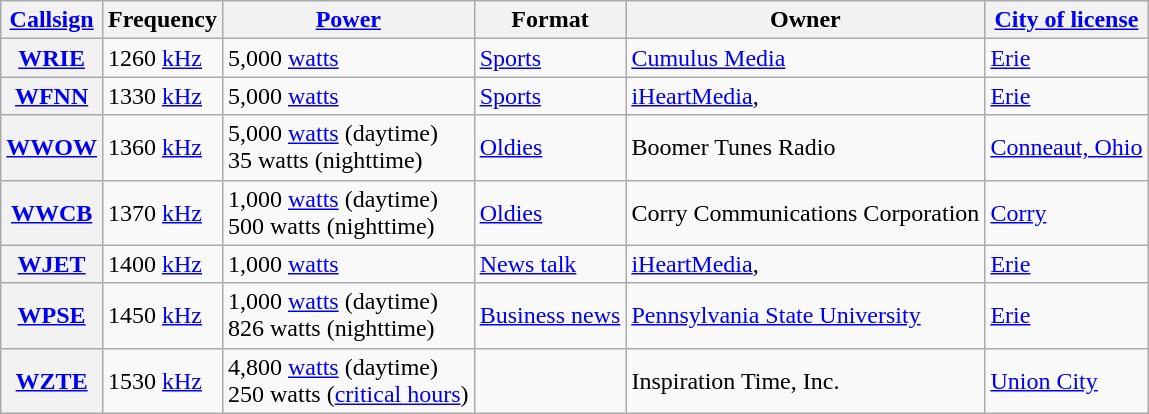<table class="wikitable sortable">
<tr>
<th><a href='#'>Callsign</a></th>
<th>Frequency</th>
<th><a href='#'>Power</a></th>
<th>Format</th>
<th>Owner</th>
<th><a href='#'>City of license</a></th>
</tr>
<tr>
<th><a href='#'>WRIE</a></th>
<td>1260 <a href='#'>kHz</a></td>
<td>5,000 <a href='#'>watts</a></td>
<td><a href='#'>Sports</a></td>
<td><a href='#'>Cumulus Media</a></td>
<td><a href='#'>Erie</a></td>
</tr>
<tr>
<th><a href='#'>WFNN</a></th>
<td>1330 <a href='#'>kHz</a></td>
<td>5,000 <a href='#'>watts</a></td>
<td><a href='#'>Sports</a></td>
<td><a href='#'>iHeartMedia</a>,</td>
<td><a href='#'>Erie</a></td>
</tr>
<tr>
<th><a href='#'>WWOW</a></th>
<td>1360 <a href='#'>kHz</a></td>
<td>5,000 <a href='#'>watts</a> (daytime)<br>35 watts (nighttime)</td>
<td><a href='#'>Oldies</a></td>
<td>Boomer Tunes Radio</td>
<td><a href='#'>Conneaut, Ohio</a></td>
</tr>
<tr>
<th><a href='#'>WWCB</a></th>
<td>1370 <a href='#'>kHz</a></td>
<td>1,000 <a href='#'>watts</a> (daytime)<br>500 watts (nighttime)</td>
<td><a href='#'>Oldies</a></td>
<td>Corry Communications Corporation</td>
<td><a href='#'>Corry</a></td>
</tr>
<tr>
<th><a href='#'>WJET</a></th>
<td>1400 <a href='#'>kHz</a></td>
<td>1,000 <a href='#'>watts</a></td>
<td><a href='#'>News talk</a></td>
<td><a href='#'>iHeartMedia</a>,</td>
<td><a href='#'>Erie</a></td>
</tr>
<tr>
<th><a href='#'>WPSE</a></th>
<td>1450 <a href='#'>kHz</a></td>
<td>1,000 <a href='#'>watts</a> (daytime)<br>826 watts (nighttime)</td>
<td><a href='#'>Business news</a></td>
<td><a href='#'>Pennsylvania State University</a></td>
<td><a href='#'>Erie</a></td>
</tr>
<tr>
<th><a href='#'>WZTE</a></th>
<td>1530 <a href='#'>kHz</a></td>
<td>4,800 <a href='#'>watts</a> (daytime)<br>250 watts (<a href='#'>critical hours</a>)</td>
<td></td>
<td>Inspiration Time, Inc.</td>
<td><a href='#'>Union City</a></td>
</tr>
</table>
